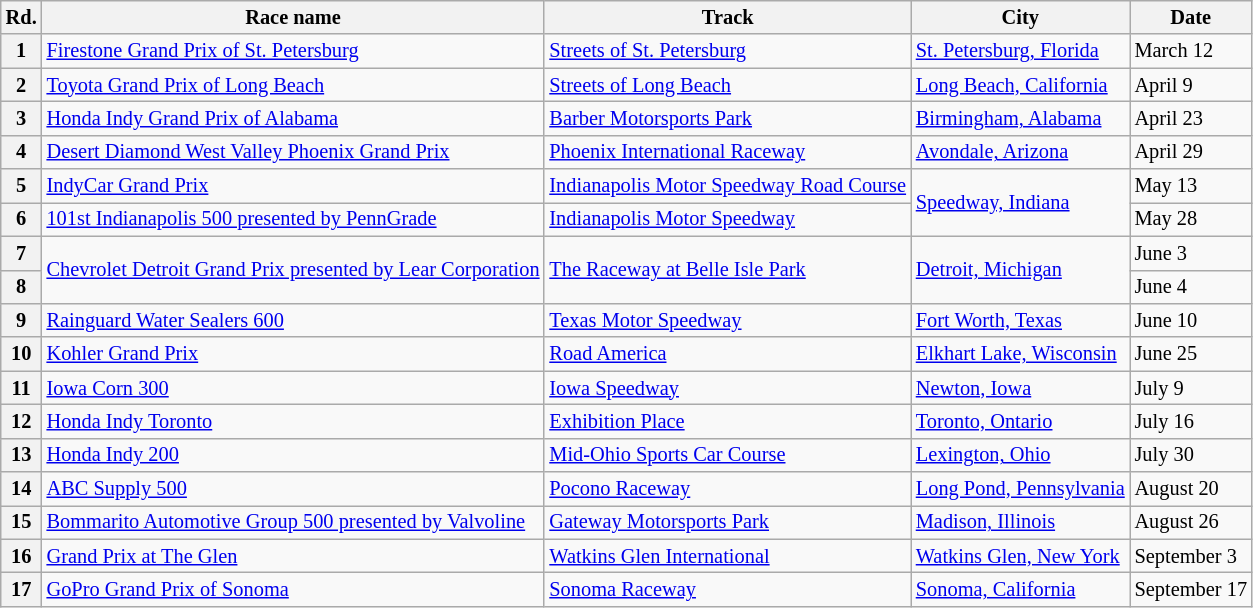<table class="wikitable" style="font-size: 85%">
<tr>
<th>Rd.</th>
<th>Race name</th>
<th>Track</th>
<th>City</th>
<th>Date</th>
</tr>
<tr>
<th>1</th>
<td><a href='#'>Firestone Grand Prix of St. Petersburg</a></td>
<td> <a href='#'>Streets of St. Petersburg</a></td>
<td><a href='#'>St. Petersburg, Florida</a></td>
<td>March 12</td>
</tr>
<tr>
<th>2</th>
<td><a href='#'>Toyota Grand Prix of Long Beach</a></td>
<td> <a href='#'>Streets of Long Beach</a></td>
<td><a href='#'>Long Beach, California</a></td>
<td>April 9</td>
</tr>
<tr>
<th>3</th>
<td><a href='#'>Honda Indy Grand Prix of Alabama</a></td>
<td> <a href='#'>Barber Motorsports Park</a></td>
<td><a href='#'>Birmingham, Alabama</a></td>
<td>April 23</td>
</tr>
<tr>
<th>4</th>
<td><a href='#'>Desert Diamond West Valley Phoenix Grand Prix</a></td>
<td> <a href='#'>Phoenix International Raceway</a></td>
<td><a href='#'>Avondale, Arizona</a></td>
<td>April 29</td>
</tr>
<tr>
<th>5</th>
<td><a href='#'>IndyCar Grand Prix</a></td>
<td> <a href='#'>Indianapolis Motor Speedway Road Course</a></td>
<td rowspan="2"><a href='#'>Speedway, Indiana</a></td>
<td>May 13</td>
</tr>
<tr>
<th>6</th>
<td><a href='#'>101st Indianapolis 500 presented by PennGrade</a></td>
<td> <a href='#'>Indianapolis Motor Speedway</a></td>
<td>May 28</td>
</tr>
<tr>
<th>7</th>
<td rowspan="2"><a href='#'>Chevrolet Detroit Grand Prix presented by Lear Corporation</a></td>
<td rowspan="2"> <a href='#'>The Raceway at Belle Isle Park</a></td>
<td rowspan="2"><a href='#'>Detroit, Michigan</a></td>
<td>June 3</td>
</tr>
<tr>
<th>8</th>
<td>June 4</td>
</tr>
<tr>
<th>9</th>
<td><a href='#'>Rainguard Water Sealers 600</a></td>
<td> <a href='#'>Texas Motor Speedway</a></td>
<td><a href='#'>Fort Worth, Texas</a></td>
<td>June 10</td>
</tr>
<tr>
<th>10</th>
<td><a href='#'>Kohler Grand Prix</a></td>
<td> <a href='#'>Road America</a></td>
<td><a href='#'>Elkhart Lake, Wisconsin</a></td>
<td>June 25</td>
</tr>
<tr>
<th>11</th>
<td><a href='#'>Iowa Corn 300</a></td>
<td> <a href='#'>Iowa Speedway</a></td>
<td><a href='#'>Newton, Iowa</a></td>
<td>July 9</td>
</tr>
<tr>
<th>12</th>
<td><a href='#'>Honda Indy Toronto</a></td>
<td> <a href='#'>Exhibition Place</a></td>
<td><a href='#'>Toronto, Ontario</a></td>
<td>July 16</td>
</tr>
<tr>
<th>13</th>
<td><a href='#'>Honda Indy 200</a></td>
<td> <a href='#'>Mid-Ohio Sports Car Course</a></td>
<td><a href='#'>Lexington, Ohio</a></td>
<td>July 30</td>
</tr>
<tr>
<th>14</th>
<td><a href='#'>ABC Supply 500</a></td>
<td> <a href='#'>Pocono Raceway</a></td>
<td><a href='#'>Long Pond, Pennsylvania</a></td>
<td>August 20</td>
</tr>
<tr>
<th>15</th>
<td><a href='#'>Bommarito Automotive Group 500 presented by Valvoline</a></td>
<td> <a href='#'>Gateway Motorsports Park</a></td>
<td><a href='#'>Madison, Illinois</a></td>
<td>August 26</td>
</tr>
<tr>
<th>16</th>
<td><a href='#'>Grand Prix at The Glen</a></td>
<td> <a href='#'>Watkins Glen International</a></td>
<td><a href='#'>Watkins Glen, New York</a></td>
<td>September 3</td>
</tr>
<tr>
<th>17</th>
<td><a href='#'>GoPro Grand Prix of Sonoma</a></td>
<td> <a href='#'>Sonoma Raceway</a></td>
<td><a href='#'>Sonoma, California</a></td>
<td>September 17</td>
</tr>
</table>
